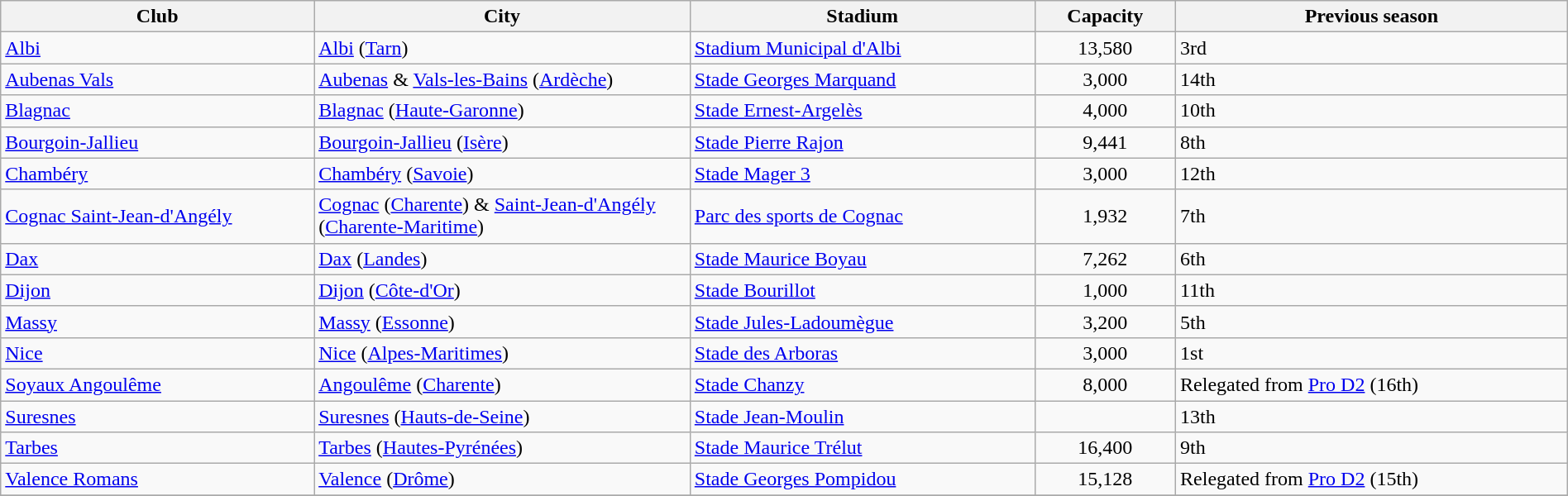<table class="wikitable sortable" width="100%">
<tr>
<th width="20%">Club</th>
<th width="24%">City</th>
<th width="22%">Stadium</th>
<th width="9%">Capacity</th>
<th>Previous season</th>
</tr>
<tr>
<td><a href='#'>Albi</a></td>
<td><a href='#'>Albi</a> (<a href='#'>Tarn</a>)</td>
<td><a href='#'>Stadium Municipal d'Albi</a></td>
<td align=center>13,580</td>
<td>3rd</td>
</tr>
<tr>
<td><a href='#'>Aubenas Vals</a></td>
<td><a href='#'>Aubenas</a> & <a href='#'>Vals-les-Bains</a> (<a href='#'>Ardèche</a>)</td>
<td><a href='#'>Stade Georges Marquand</a></td>
<td align=center>3,000</td>
<td>14th</td>
</tr>
<tr>
<td><a href='#'>Blagnac</a></td>
<td><a href='#'>Blagnac</a> (<a href='#'>Haute-Garonne</a>)</td>
<td><a href='#'>Stade Ernest-Argelès</a></td>
<td align=center>4,000</td>
<td>10th</td>
</tr>
<tr>
<td><a href='#'>Bourgoin-Jallieu</a></td>
<td><a href='#'>Bourgoin-Jallieu</a> (<a href='#'>Isère</a>)</td>
<td><a href='#'>Stade Pierre Rajon</a></td>
<td align=center>9,441</td>
<td>8th</td>
</tr>
<tr>
<td><a href='#'>Chambéry</a></td>
<td><a href='#'>Chambéry</a> (<a href='#'>Savoie</a>)</td>
<td><a href='#'>Stade Mager 3</a></td>
<td align=center>3,000</td>
<td>12th</td>
</tr>
<tr>
<td><a href='#'>Cognac Saint-Jean-d'Angély</a></td>
<td><a href='#'>Cognac</a> (<a href='#'>Charente</a>) & <a href='#'>Saint-Jean-d'Angély</a> (<a href='#'>Charente-Maritime</a>)</td>
<td><a href='#'>Parc des sports de Cognac</a></td>
<td align=center>1,932</td>
<td>7th</td>
</tr>
<tr>
<td><a href='#'>Dax</a></td>
<td><a href='#'>Dax</a> (<a href='#'>Landes</a>)</td>
<td><a href='#'>Stade Maurice Boyau</a></td>
<td align=center>7,262</td>
<td>6th</td>
</tr>
<tr>
<td><a href='#'>Dijon</a></td>
<td><a href='#'>Dijon</a> (<a href='#'>Côte-d'Or</a>)</td>
<td><a href='#'>Stade Bourillot</a></td>
<td align=center>1,000</td>
<td>11th</td>
</tr>
<tr>
<td><a href='#'>Massy</a></td>
<td><a href='#'>Massy</a> (<a href='#'>Essonne</a>)</td>
<td><a href='#'>Stade Jules-Ladoumègue</a></td>
<td align=center>3,200</td>
<td>5th</td>
</tr>
<tr>
<td><a href='#'>Nice</a></td>
<td><a href='#'>Nice</a> (<a href='#'>Alpes-Maritimes</a>)</td>
<td><a href='#'>Stade des Arboras</a></td>
<td align=center>3,000</td>
<td>1st</td>
</tr>
<tr>
<td><a href='#'>Soyaux Angoulême</a></td>
<td><a href='#'>Angoulême</a> (<a href='#'>Charente</a>)</td>
<td><a href='#'>Stade Chanzy</a></td>
<td align=center>8,000</td>
<td>Relegated from <a href='#'>Pro D2</a> (16th)</td>
</tr>
<tr>
<td><a href='#'>Suresnes</a></td>
<td><a href='#'>Suresnes</a> (<a href='#'>Hauts-de-Seine</a>)</td>
<td><a href='#'>Stade Jean-Moulin</a></td>
<td align=center></td>
<td>13th</td>
</tr>
<tr>
<td><a href='#'>Tarbes</a></td>
<td><a href='#'>Tarbes</a> (<a href='#'>Hautes-Pyrénées</a>)</td>
<td><a href='#'>Stade Maurice Trélut</a></td>
<td align=center>16,400</td>
<td>9th</td>
</tr>
<tr>
<td><a href='#'>Valence Romans</a></td>
<td><a href='#'>Valence</a> (<a href='#'>Drôme</a>)</td>
<td><a href='#'>Stade Georges Pompidou</a></td>
<td align=center>15,128</td>
<td>Relegated from <a href='#'>Pro D2</a> (15th)</td>
</tr>
<tr>
</tr>
</table>
